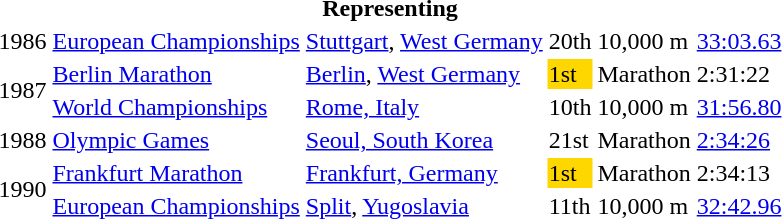<table>
<tr>
<th colspan="6">Representing </th>
</tr>
<tr>
<td>1986</td>
<td><a href='#'>European Championships</a></td>
<td><a href='#'>Stuttgart</a>, <a href='#'>West Germany</a></td>
<td>20th</td>
<td>10,000 m</td>
<td><a href='#'>33:03.63</a></td>
</tr>
<tr>
<td rowspan=2>1987</td>
<td><a href='#'>Berlin Marathon</a></td>
<td><a href='#'>Berlin</a>, <a href='#'>West Germany</a></td>
<td bgcolor="gold">1st</td>
<td>Marathon</td>
<td>2:31:22</td>
</tr>
<tr>
<td><a href='#'>World Championships</a></td>
<td><a href='#'>Rome, Italy</a></td>
<td>10th</td>
<td>10,000 m</td>
<td><a href='#'>31:56.80</a></td>
</tr>
<tr>
<td>1988</td>
<td><a href='#'>Olympic Games</a></td>
<td><a href='#'>Seoul, South Korea</a></td>
<td>21st</td>
<td>Marathon</td>
<td><a href='#'>2:34:26</a></td>
</tr>
<tr>
<td rowspan=2>1990</td>
<td><a href='#'>Frankfurt Marathon</a></td>
<td><a href='#'>Frankfurt, Germany</a></td>
<td bgcolor="gold">1st</td>
<td>Marathon</td>
<td>2:34:13</td>
</tr>
<tr>
<td><a href='#'>European Championships</a></td>
<td><a href='#'>Split</a>, <a href='#'>Yugoslavia</a></td>
<td>11th</td>
<td>10,000 m</td>
<td><a href='#'>32:42.96</a></td>
</tr>
</table>
